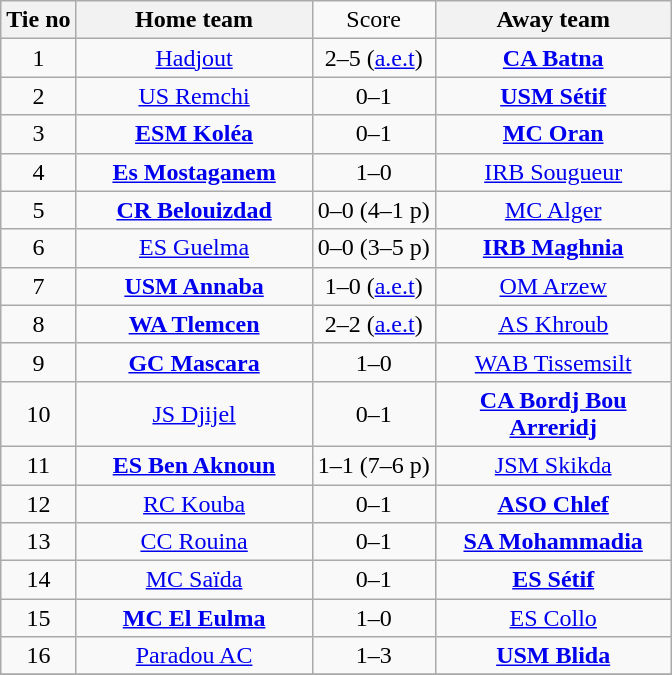<table class="wikitable" style="text-align:center">
<tr>
<th>Tie no</th>
<th style="width:150px;">Home team</th>
<td>Score</td>
<th style="width:150px;">Away team</th>
</tr>
<tr>
<td>1</td>
<td><a href='#'>Hadjout</a></td>
<td>2–5 (<a href='#'>a.e.t</a>)</td>
<td><strong><a href='#'>CA Batna</a></strong></td>
</tr>
<tr>
<td>2</td>
<td><a href='#'>US Remchi</a></td>
<td>0–1</td>
<td><strong><a href='#'>USM Sétif</a></strong></td>
</tr>
<tr>
<td>3</td>
<td><strong><a href='#'>ESM Koléa</a></strong></td>
<td>0–1</td>
<td><strong><a href='#'>MC Oran</a></strong></td>
</tr>
<tr>
<td>4</td>
<td><strong><a href='#'>Es Mostaganem</a></strong></td>
<td>1–0</td>
<td><a href='#'>IRB Sougueur</a></td>
</tr>
<tr>
<td>5</td>
<td><strong><a href='#'>CR Belouizdad</a></strong></td>
<td>0–0 (4–1 p)</td>
<td><a href='#'>MC Alger</a></td>
</tr>
<tr>
<td>6</td>
<td><a href='#'>ES Guelma</a></td>
<td>0–0 (3–5 p)</td>
<td><strong><a href='#'>IRB Maghnia</a></strong></td>
</tr>
<tr>
<td>7</td>
<td><strong><a href='#'>USM Annaba</a></strong></td>
<td>1–0 (<a href='#'>a.e.t</a>)</td>
<td><a href='#'>OM Arzew</a></td>
</tr>
<tr>
<td>8</td>
<td><strong><a href='#'>WA Tlemcen</a></strong></td>
<td>2–2 (<a href='#'>a.e.t</a>)</td>
<td><a href='#'>AS Khroub</a></td>
</tr>
<tr>
<td>9</td>
<td><strong><a href='#'>GC Mascara</a></strong></td>
<td>1–0</td>
<td><a href='#'>WAB Tissemsilt</a></td>
</tr>
<tr>
<td>10</td>
<td><a href='#'>JS Djijel</a></td>
<td>0–1</td>
<td><strong><a href='#'>CA Bordj Bou Arreridj</a></strong></td>
</tr>
<tr>
<td>11</td>
<td><strong><a href='#'>ES Ben Aknoun</a></strong></td>
<td>1–1 (7–6 p)</td>
<td><a href='#'>JSM Skikda</a></td>
</tr>
<tr>
<td>12</td>
<td><a href='#'>RC Kouba</a></td>
<td>0–1</td>
<td><strong><a href='#'>ASO Chlef</a></strong></td>
</tr>
<tr>
<td>13</td>
<td><a href='#'>CC Rouina</a></td>
<td>0–1</td>
<td><strong><a href='#'>SA Mohammadia</a></strong></td>
</tr>
<tr>
<td>14</td>
<td><a href='#'>MC Saïda</a></td>
<td>0–1</td>
<td><strong><a href='#'>ES Sétif</a></strong></td>
</tr>
<tr>
<td>15</td>
<td><strong><a href='#'>MC El Eulma</a></strong></td>
<td>1–0</td>
<td><a href='#'>ES Collo</a></td>
</tr>
<tr>
<td>16</td>
<td><a href='#'>Paradou AC</a></td>
<td>1–3</td>
<td><strong><a href='#'>USM Blida</a></strong></td>
</tr>
<tr>
</tr>
</table>
